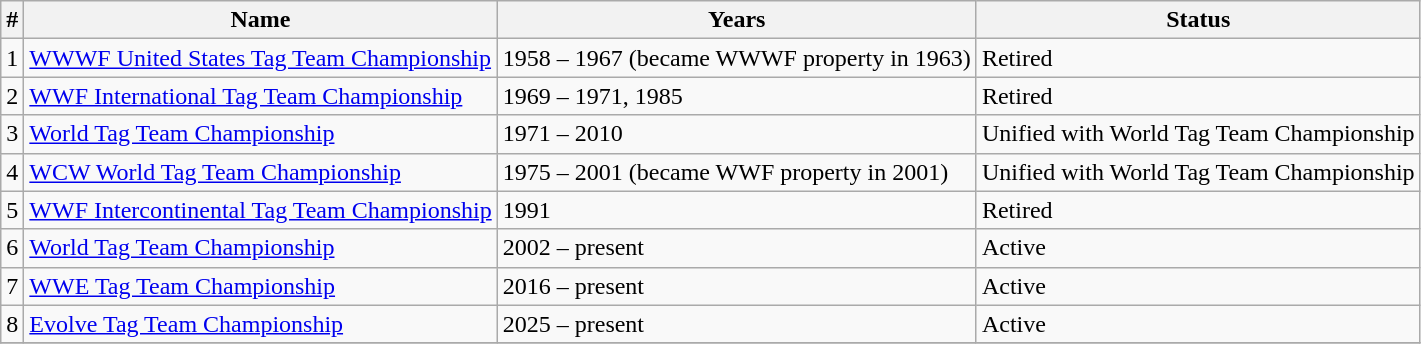<table class="wikitable">
<tr>
<th>#</th>
<th>Name</th>
<th>Years</th>
<th>Status</th>
</tr>
<tr>
<td>1</td>
<td><a href='#'>WWWF United States Tag Team Championship</a></td>
<td>1958 – 1967 (became WWWF property in 1963)</td>
<td>Retired</td>
</tr>
<tr>
<td>2</td>
<td><a href='#'>WWF International Tag Team Championship</a></td>
<td>1969 – 1971, 1985</td>
<td>Retired</td>
</tr>
<tr>
<td>3</td>
<td><a href='#'>World Tag Team Championship</a><br></td>
<td>1971 – 2010</td>
<td>Unified with World Tag Team Championship </td>
</tr>
<tr>
<td>4</td>
<td><a href='#'>WCW World Tag Team Championship</a></td>
<td>1975 – 2001 (became WWF property in 2001)</td>
<td>Unified with 	World Tag Team Championship </td>
</tr>
<tr>
<td>5</td>
<td><a href='#'>WWF Intercontinental Tag Team Championship</a></td>
<td>1991</td>
<td>Retired</td>
</tr>
<tr>
<td>6</td>
<td><a href='#'>World Tag Team Championship</a><br></td>
<td>2002 – present</td>
<td>Active</td>
</tr>
<tr>
<td>7</td>
<td><a href='#'>WWE Tag Team Championship</a></td>
<td>2016 – present</td>
<td>Active</td>
</tr>
<tr>
<td>8</td>
<td><a href='#'>Evolve Tag Team Championship</a></td>
<td>2025 – present</td>
<td>Active</td>
</tr>
<tr>
</tr>
</table>
